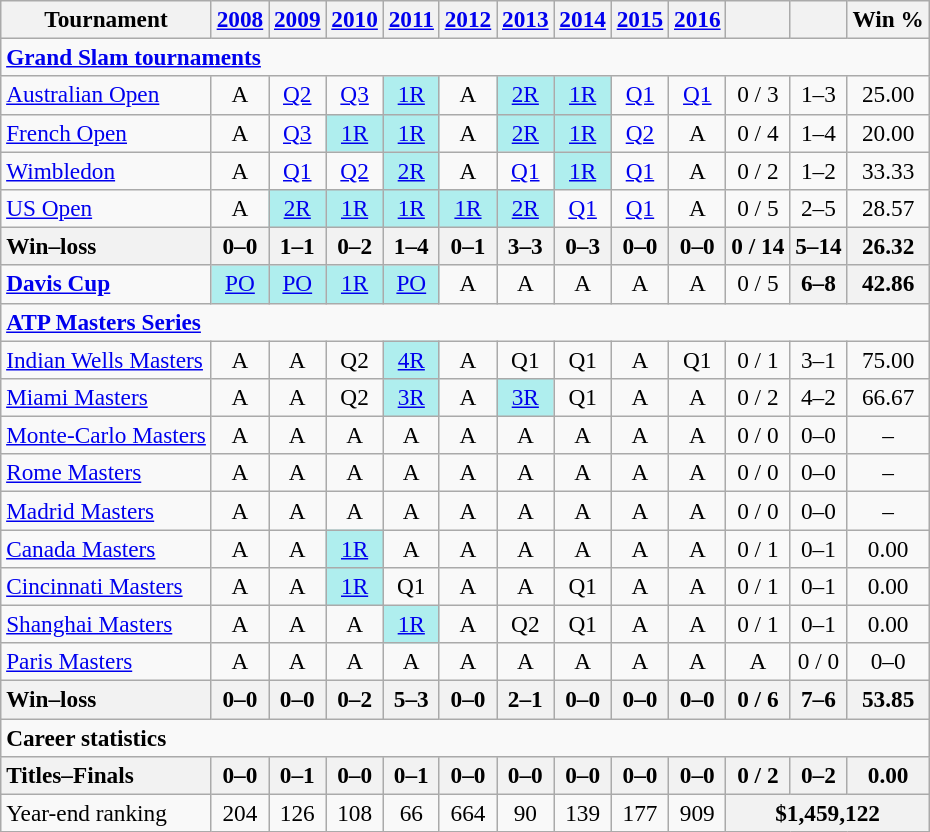<table class=wikitable style=text-align:center;font-size:97%>
<tr>
<th>Tournament</th>
<th><a href='#'>2008</a></th>
<th><a href='#'>2009</a></th>
<th><a href='#'>2010</a></th>
<th><a href='#'>2011</a></th>
<th><a href='#'>2012</a></th>
<th><a href='#'>2013</a></th>
<th><a href='#'>2014</a></th>
<th><a href='#'>2015</a></th>
<th><a href='#'>2016</a></th>
<th></th>
<th></th>
<th>Win %</th>
</tr>
<tr>
<td colspan=19 align=left><a href='#'><strong>Grand Slam tournaments</strong></a></td>
</tr>
<tr>
<td align=left><a href='#'>Australian Open</a></td>
<td>A</td>
<td><a href='#'>Q2</a></td>
<td><a href='#'>Q3</a></td>
<td bgcolor=afeeee><a href='#'>1R</a></td>
<td>A</td>
<td bgcolor=afeeee><a href='#'>2R</a></td>
<td bgcolor=afeeee><a href='#'>1R</a></td>
<td><a href='#'>Q1</a></td>
<td><a href='#'>Q1</a></td>
<td>0 / 3</td>
<td>1–3</td>
<td>25.00</td>
</tr>
<tr>
<td align=left><a href='#'>French Open</a></td>
<td>A</td>
<td><a href='#'>Q3</a></td>
<td bgcolor=afeeee><a href='#'>1R</a></td>
<td bgcolor=afeeee><a href='#'>1R</a></td>
<td>A</td>
<td bgcolor=afeeee><a href='#'>2R</a></td>
<td bgcolor=afeeee><a href='#'>1R</a></td>
<td><a href='#'>Q2</a></td>
<td>A</td>
<td>0 / 4</td>
<td>1–4</td>
<td>20.00</td>
</tr>
<tr>
<td align=left><a href='#'>Wimbledon</a></td>
<td>A</td>
<td><a href='#'>Q1</a></td>
<td><a href='#'>Q2</a></td>
<td bgcolor=afeeee><a href='#'>2R</a></td>
<td>A</td>
<td><a href='#'>Q1</a></td>
<td bgcolor=afeeee><a href='#'>1R</a></td>
<td><a href='#'>Q1</a></td>
<td>A</td>
<td>0 / 2</td>
<td>1–2</td>
<td>33.33</td>
</tr>
<tr>
<td align=left><a href='#'>US Open</a></td>
<td>A</td>
<td bgcolor=afeeee><a href='#'>2R</a></td>
<td bgcolor=afeeee><a href='#'>1R</a></td>
<td bgcolor=afeeee><a href='#'>1R</a></td>
<td bgcolor=afeeee><a href='#'>1R</a></td>
<td bgcolor=afeeee><a href='#'>2R</a></td>
<td><a href='#'>Q1</a></td>
<td><a href='#'>Q1</a></td>
<td>A</td>
<td>0 / 5</td>
<td>2–5</td>
<td>28.57</td>
</tr>
<tr>
<th style=text-align:left>Win–loss</th>
<th>0–0</th>
<th>1–1</th>
<th>0–2</th>
<th>1–4</th>
<th>0–1</th>
<th>3–3</th>
<th>0–3</th>
<th>0–0</th>
<th>0–0</th>
<th>0 / 14</th>
<th>5–14</th>
<th>26.32</th>
</tr>
<tr>
<td align=left><strong><a href='#'>Davis Cup</a></strong></td>
<td bgcolor=afeeee><a href='#'>PO</a></td>
<td bgcolor=afeeee><a href='#'>PO</a></td>
<td bgcolor=afeeee><a href='#'>1R</a></td>
<td bgcolor=afeeee><a href='#'>PO</a></td>
<td>A</td>
<td>A</td>
<td>A</td>
<td>A</td>
<td>A</td>
<td>0 / 5</td>
<th>6–8</th>
<th>42.86</th>
</tr>
<tr>
<td colspan=19 align=left><strong><a href='#'>ATP Masters Series</a></strong></td>
</tr>
<tr>
<td align=left><a href='#'>Indian Wells Masters</a></td>
<td>A</td>
<td>A</td>
<td>Q2</td>
<td bgcolor=afeeee><a href='#'>4R</a></td>
<td>A</td>
<td>Q1</td>
<td>Q1</td>
<td>A</td>
<td>Q1</td>
<td>0 / 1</td>
<td>3–1</td>
<td>75.00</td>
</tr>
<tr>
<td align=left><a href='#'>Miami Masters</a></td>
<td>A</td>
<td>A</td>
<td>Q2</td>
<td bgcolor=afeeee><a href='#'>3R</a></td>
<td>A</td>
<td bgcolor=afeeee><a href='#'>3R</a></td>
<td>Q1</td>
<td>A</td>
<td>A</td>
<td>0 / 2</td>
<td>4–2</td>
<td>66.67</td>
</tr>
<tr>
<td align=left><a href='#'>Monte-Carlo Masters</a></td>
<td>A</td>
<td>A</td>
<td>A</td>
<td>A</td>
<td>A</td>
<td>A</td>
<td>A</td>
<td>A</td>
<td>A</td>
<td>0 / 0</td>
<td>0–0</td>
<td>–</td>
</tr>
<tr>
<td align=left><a href='#'>Rome Masters</a></td>
<td>A</td>
<td>A</td>
<td>A</td>
<td>A</td>
<td>A</td>
<td>A</td>
<td>A</td>
<td>A</td>
<td>A</td>
<td>0 / 0</td>
<td>0–0</td>
<td>–</td>
</tr>
<tr>
<td align=left><a href='#'>Madrid Masters</a></td>
<td>A</td>
<td>A</td>
<td>A</td>
<td>A</td>
<td>A</td>
<td>A</td>
<td>A</td>
<td>A</td>
<td>A</td>
<td>0 / 0</td>
<td>0–0</td>
<td>–</td>
</tr>
<tr>
<td align=left><a href='#'>Canada Masters</a></td>
<td>A</td>
<td>A</td>
<td bgcolor=afeeee><a href='#'>1R</a></td>
<td>A</td>
<td>A</td>
<td>A</td>
<td>A</td>
<td>A</td>
<td>A</td>
<td>0 / 1</td>
<td>0–1</td>
<td>0.00</td>
</tr>
<tr>
<td align=left><a href='#'>Cincinnati Masters</a></td>
<td>A</td>
<td>A</td>
<td bgcolor=afeeee><a href='#'>1R</a></td>
<td>Q1</td>
<td>A</td>
<td>A</td>
<td>Q1</td>
<td>A</td>
<td>A</td>
<td>0 / 1</td>
<td>0–1</td>
<td>0.00</td>
</tr>
<tr>
<td align=left><a href='#'>Shanghai Masters</a></td>
<td>A</td>
<td>A</td>
<td>A</td>
<td bgcolor=afeeee><a href='#'>1R</a></td>
<td>A</td>
<td>Q2</td>
<td>Q1</td>
<td>A</td>
<td>A</td>
<td>0 / 1</td>
<td>0–1</td>
<td>0.00</td>
</tr>
<tr>
<td align=left><a href='#'>Paris Masters</a></td>
<td>A</td>
<td>A</td>
<td>A</td>
<td>A</td>
<td>A</td>
<td>A</td>
<td>A</td>
<td>A</td>
<td>A</td>
<td>A</td>
<td>0 / 0</td>
<td>0–0</td>
</tr>
<tr>
<th style=text-align:left>Win–loss</th>
<th>0–0</th>
<th>0–0</th>
<th>0–2</th>
<th>5–3</th>
<th>0–0</th>
<th>2–1</th>
<th>0–0</th>
<th>0–0</th>
<th>0–0</th>
<th>0 / 6</th>
<th>7–6</th>
<th>53.85</th>
</tr>
<tr>
<td colspan=19 align=left><strong>Career statistics</strong></td>
</tr>
<tr>
<th style=text-align:left>Titles–Finals</th>
<th>0–0</th>
<th>0–1</th>
<th>0–0</th>
<th>0–1</th>
<th>0–0</th>
<th>0–0</th>
<th>0–0</th>
<th>0–0</th>
<th>0–0</th>
<th>0 / 2</th>
<th>0–2</th>
<th>0.00</th>
</tr>
<tr>
<td align=left>Year-end ranking</td>
<td>204</td>
<td>126</td>
<td>108</td>
<td>66</td>
<td>664</td>
<td>90</td>
<td>139</td>
<td>177</td>
<td>909</td>
<th colspan=3>$1,459,122</th>
</tr>
</table>
